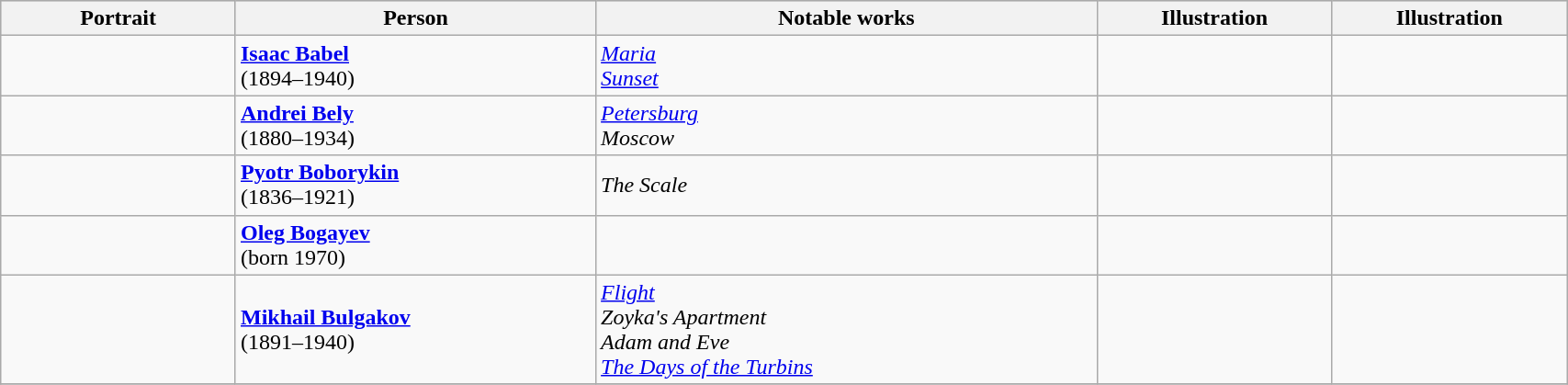<table class="wikitable" style="width:90%;">
<tr bgcolor="#cccccc">
<th width=15%>Portrait</th>
<th width=23%>Person</th>
<th width=32%>Notable works</th>
<th width=15%>Illustration</th>
<th width=15%>Illustration</th>
</tr>
<tr>
<td align=center></td>
<td><strong><a href='#'>Isaac Babel</a></strong><br>(1894–1940)</td>
<td><em><a href='#'>Maria</a></em><br><em><a href='#'>Sunset</a></em></td>
<td align=center></td>
<td align=center></td>
</tr>
<tr>
<td align=center></td>
<td><strong><a href='#'>Andrei Bely</a></strong><br>(1880–1934)</td>
<td><em><a href='#'>Petersburg</a> </em><br><em>Moscow</em></td>
<td align=center></td>
<td align=center></td>
</tr>
<tr>
<td align=center></td>
<td><strong><a href='#'>Pyotr Boborykin</a></strong><br>(1836–1921)</td>
<td><em>The Scale</em></td>
<td align=center></td>
<td align=center></td>
</tr>
<tr>
<td align=center></td>
<td><strong><a href='#'>Oleg Bogayev</a></strong><br>(born 1970)</td>
<td></td>
<td align=center></td>
<td align=center></td>
</tr>
<tr>
<td align=center></td>
<td><strong><a href='#'>Mikhail Bulgakov</a></strong><br>(1891–1940)</td>
<td><em><a href='#'>Flight</a></em><br><em>Zoyka's Apartment</em><br><em>Adam and Eve</em><br><em><a href='#'>The Days of the Turbins</a></em></td>
<td align=center></td>
<td align=center></td>
</tr>
<tr>
</tr>
</table>
